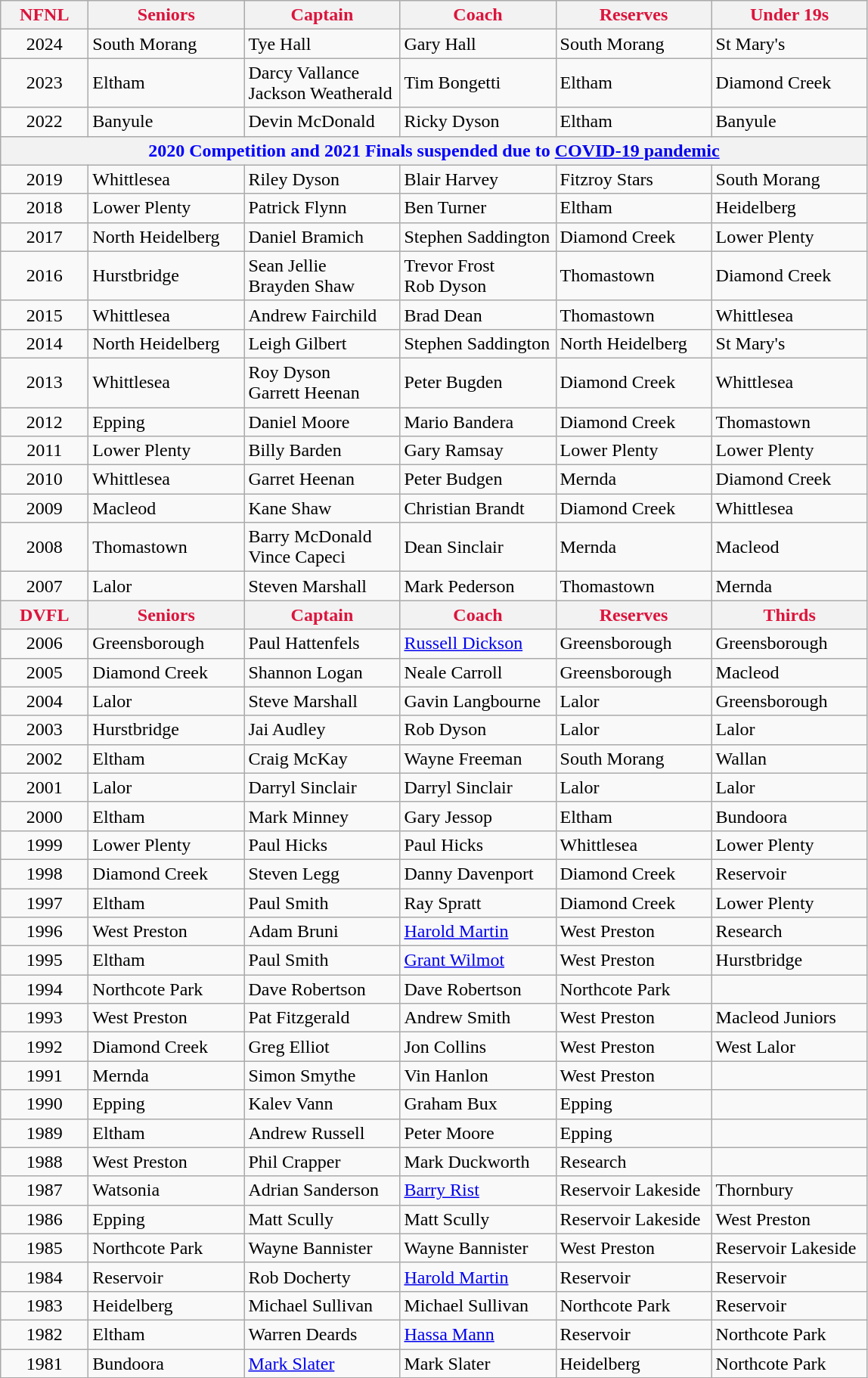<table class="wikitable">
<tr>
<th style="color:crimson; width:70px;">NFNL</th>
<th style="color:crimson; width:130px;">Seniors</th>
<th style="color:crimson; width:130px;">Captain</th>
<th style="color:crimson; width:130px;">Coach</th>
<th style="color:crimson; width:130px;">Reserves</th>
<th style="color:crimson; width:130px;">Under 19s</th>
</tr>
<tr>
<td style="text-align:center;">2024</td>
<td>South Morang</td>
<td>Tye Hall</td>
<td>Gary Hall</td>
<td>South Morang</td>
<td>St Mary's</td>
</tr>
<tr>
<td style="text-align:center;">2023</td>
<td>Eltham</td>
<td>Darcy Vallance <br> Jackson Weatherald</td>
<td>Tim Bongetti</td>
<td>Eltham</td>
<td>Diamond Creek</td>
</tr>
<tr>
<td style="text-align:center;">2022</td>
<td>Banyule</td>
<td>Devin McDonald</td>
<td>Ricky Dyson</td>
<td>Eltham</td>
<td>Banyule</td>
</tr>
<tr>
<th style="color:blue" colspan="6">2020 Competition and 2021 Finals suspended due to <a href='#'>COVID-19 pandemic</a></th>
</tr>
<tr>
<td style="text-align:center;">2019</td>
<td>Whittlesea</td>
<td>Riley Dyson</td>
<td>Blair Harvey</td>
<td>Fitzroy Stars</td>
<td>South Morang</td>
</tr>
<tr>
<td style="text-align:center;">2018</td>
<td>Lower Plenty</td>
<td>Patrick Flynn</td>
<td>Ben Turner</td>
<td>Eltham</td>
<td>Heidelberg</td>
</tr>
<tr>
<td style="text-align:center;">2017</td>
<td>North Heidelberg</td>
<td>Daniel Bramich</td>
<td>Stephen Saddington</td>
<td>Diamond Creek</td>
<td>Lower Plenty</td>
</tr>
<tr>
<td style="text-align:center;">2016</td>
<td>Hurstbridge</td>
<td>Sean Jellie <br> Brayden Shaw</td>
<td>Trevor Frost <br> Rob Dyson</td>
<td>Thomastown</td>
<td>Diamond Creek</td>
</tr>
<tr>
<td style="text-align:center;">2015</td>
<td>Whittlesea</td>
<td>Andrew Fairchild</td>
<td>Brad Dean</td>
<td>Thomastown</td>
<td>Whittlesea</td>
</tr>
<tr>
<td style="text-align:center;">2014</td>
<td>North Heidelberg</td>
<td>Leigh Gilbert</td>
<td>Stephen Saddington</td>
<td>North Heidelberg</td>
<td>St Mary's</td>
</tr>
<tr>
<td style="text-align:center;">2013</td>
<td>Whittlesea</td>
<td>Roy Dyson <br> Garrett Heenan</td>
<td>Peter Bugden</td>
<td>Diamond Creek</td>
<td>Whittlesea</td>
</tr>
<tr>
<td style="text-align:center;">2012</td>
<td>Epping</td>
<td>Daniel Moore</td>
<td>Mario Bandera</td>
<td>Diamond Creek</td>
<td>Thomastown</td>
</tr>
<tr>
<td style="text-align:center;">2011</td>
<td>Lower Plenty</td>
<td>Billy Barden</td>
<td>Gary Ramsay</td>
<td>Lower Plenty</td>
<td>Lower Plenty</td>
</tr>
<tr>
<td style="text-align:center;">2010</td>
<td>Whittlesea</td>
<td>Garret Heenan</td>
<td>Peter Budgen</td>
<td>Mernda</td>
<td>Diamond Creek</td>
</tr>
<tr>
<td style="text-align:center;">2009</td>
<td>Macleod</td>
<td>Kane Shaw</td>
<td>Christian Brandt</td>
<td>Diamond Creek</td>
<td>Whittlesea</td>
</tr>
<tr>
<td style="text-align:center;">2008</td>
<td>Thomastown</td>
<td>Barry McDonald <br> Vince Capeci</td>
<td>Dean Sinclair</td>
<td>Mernda</td>
<td>Macleod</td>
</tr>
<tr>
<td style="text-align:center;">2007</td>
<td>Lalor</td>
<td>Steven Marshall</td>
<td>Mark Pederson</td>
<td>Thomastown</td>
<td>Mernda</td>
</tr>
<tr>
<th style="color:crimson; width:70px;">DVFL</th>
<th style="color:crimson; width:130px;">Seniors</th>
<th style="color:crimson; width:130px;">Captain</th>
<th style="color:crimson; width:130px;">Coach</th>
<th style="color:crimson; width:130px;">Reserves</th>
<th style="color:crimson; width:130px;">Thirds</th>
</tr>
<tr>
<td style="text-align:center;">2006</td>
<td>Greensborough</td>
<td>Paul Hattenfels</td>
<td><a href='#'>Russell Dickson</a></td>
<td>Greensborough</td>
<td>Greensborough</td>
</tr>
<tr>
<td style="text-align:center;">2005</td>
<td>Diamond Creek</td>
<td>Shannon Logan</td>
<td>Neale Carroll</td>
<td>Greensborough</td>
<td>Macleod</td>
</tr>
<tr>
<td style="text-align:center;">2004</td>
<td>Lalor</td>
<td>Steve Marshall</td>
<td>Gavin Langbourne</td>
<td>Lalor</td>
<td>Greensborough</td>
</tr>
<tr>
<td style="text-align:center;">2003</td>
<td>Hurstbridge</td>
<td>Jai Audley</td>
<td>Rob Dyson</td>
<td>Lalor</td>
<td>Lalor</td>
</tr>
<tr>
<td style="text-align:center;">2002</td>
<td>Eltham</td>
<td>Craig McKay</td>
<td>Wayne Freeman</td>
<td>South Morang</td>
<td>Wallan</td>
</tr>
<tr>
<td style="text-align:center;">2001</td>
<td>Lalor</td>
<td>Darryl Sinclair</td>
<td>Darryl Sinclair</td>
<td>Lalor</td>
<td>Lalor</td>
</tr>
<tr>
<td style="text-align:center;">2000</td>
<td>Eltham</td>
<td>Mark Minney</td>
<td>Gary Jessop</td>
<td>Eltham</td>
<td>Bundoora</td>
</tr>
<tr>
<td style="text-align:center;">1999</td>
<td>Lower Plenty</td>
<td>Paul Hicks</td>
<td>Paul Hicks</td>
<td>Whittlesea</td>
<td>Lower Plenty</td>
</tr>
<tr>
<td style="text-align:center;">1998</td>
<td>Diamond Creek</td>
<td>Steven Legg</td>
<td>Danny Davenport</td>
<td>Diamond Creek</td>
<td>Reservoir</td>
</tr>
<tr>
<td style="text-align:center;">1997</td>
<td>Eltham</td>
<td>Paul Smith</td>
<td>Ray Spratt</td>
<td>Diamond Creek</td>
<td>Lower Plenty</td>
</tr>
<tr>
<td style="text-align:center;">1996</td>
<td>West Preston</td>
<td>Adam Bruni</td>
<td><a href='#'>Harold Martin</a></td>
<td>West Preston</td>
<td>Research</td>
</tr>
<tr>
<td style="text-align:center;">1995</td>
<td>Eltham</td>
<td>Paul Smith</td>
<td><a href='#'>Grant Wilmot</a></td>
<td>West Preston</td>
<td>Hurstbridge</td>
</tr>
<tr>
<td style="text-align:center;">1994</td>
<td>Northcote Park</td>
<td>Dave Robertson</td>
<td>Dave Robertson</td>
<td>Northcote Park</td>
<td></td>
</tr>
<tr>
<td style="text-align:center;">1993</td>
<td>West Preston</td>
<td>Pat Fitzgerald</td>
<td>Andrew Smith</td>
<td>West Preston</td>
<td>Macleod Juniors</td>
</tr>
<tr>
<td style="text-align:center;">1992</td>
<td>Diamond Creek</td>
<td>Greg Elliot</td>
<td>Jon Collins</td>
<td>West Preston</td>
<td>West Lalor</td>
</tr>
<tr>
<td style="text-align:center;">1991</td>
<td>Mernda</td>
<td>Simon Smythe</td>
<td>Vin Hanlon</td>
<td>West Preston</td>
<td></td>
</tr>
<tr>
<td style="text-align:center;">1990</td>
<td>Epping</td>
<td>Kalev Vann</td>
<td>Graham Bux</td>
<td>Epping</td>
<td></td>
</tr>
<tr>
<td style="text-align:center;">1989</td>
<td>Eltham</td>
<td>Andrew Russell</td>
<td>Peter Moore</td>
<td>Epping</td>
<td></td>
</tr>
<tr>
<td style="text-align:center;">1988</td>
<td>West Preston</td>
<td>Phil Crapper</td>
<td>Mark Duckworth</td>
<td>Research</td>
<td></td>
</tr>
<tr>
<td style="text-align:center;">1987</td>
<td>Watsonia</td>
<td>Adrian Sanderson</td>
<td><a href='#'>Barry Rist</a></td>
<td>Reservoir Lakeside</td>
<td>Thornbury</td>
</tr>
<tr>
<td style="text-align:center;">1986</td>
<td>Epping</td>
<td>Matt Scully</td>
<td>Matt Scully</td>
<td>Reservoir Lakeside</td>
<td>West Preston</td>
</tr>
<tr>
<td style="text-align:center;">1985</td>
<td>Northcote Park</td>
<td>Wayne Bannister</td>
<td>Wayne Bannister</td>
<td>West Preston</td>
<td>Reservoir Lakeside</td>
</tr>
<tr>
<td style="text-align:center;">1984</td>
<td>Reservoir</td>
<td>Rob Docherty</td>
<td><a href='#'>Harold Martin</a></td>
<td>Reservoir</td>
<td>Reservoir</td>
</tr>
<tr>
<td style="text-align:center;">1983</td>
<td>Heidelberg</td>
<td>Michael Sullivan</td>
<td>Michael Sullivan</td>
<td>Northcote Park</td>
<td>Reservoir</td>
</tr>
<tr>
<td style="text-align:center;">1982</td>
<td>Eltham</td>
<td>Warren Deards</td>
<td><a href='#'>Hassa Mann</a></td>
<td>Reservoir</td>
<td>Northcote Park</td>
</tr>
<tr>
<td style="text-align:center;">1981</td>
<td>Bundoora</td>
<td><a href='#'>Mark Slater</a></td>
<td>Mark Slater</td>
<td>Heidelberg</td>
<td>Northcote Park</td>
</tr>
</table>
